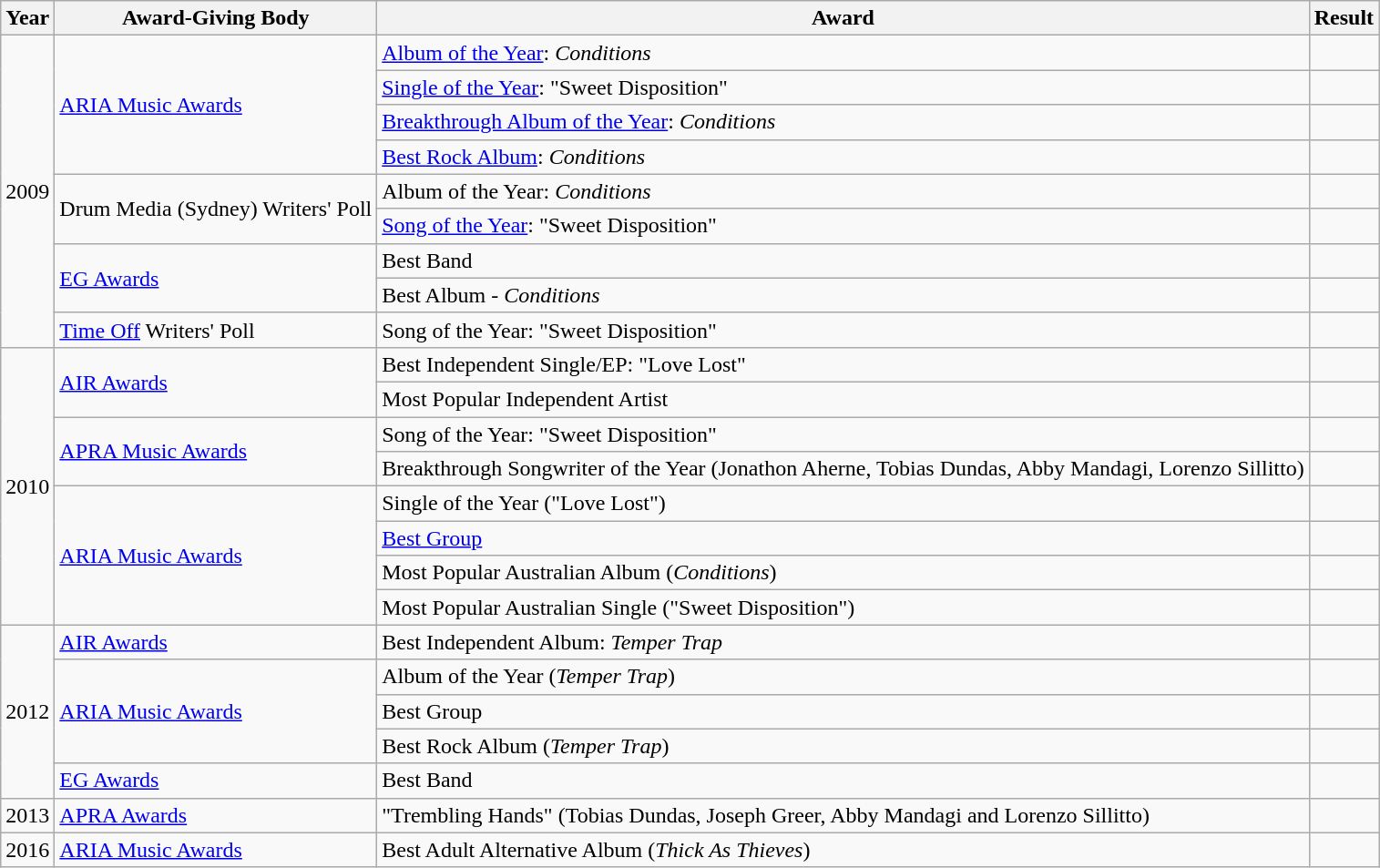<table class="wikitable">
<tr>
<th>Year</th>
<th>Award-Giving Body</th>
<th>Award</th>
<th>Result</th>
</tr>
<tr>
<td rowspan="9">2009</td>
<td rowspan="4"><a href='#'>ARIA Music Awards</a></td>
<td><a href='#'>Album of the Year</a>: <em>Conditions</em></td>
<td></td>
</tr>
<tr>
<td><a href='#'>Single of the Year</a>: "Sweet Disposition"</td>
<td></td>
</tr>
<tr>
<td><a href='#'>Breakthrough Album of the Year</a>: <em>Conditions</em></td>
<td></td>
</tr>
<tr>
<td><a href='#'>Best Rock Album</a>: <em>Conditions</em></td>
<td></td>
</tr>
<tr>
<td rowspan="2">Drum Media (Sydney) Writers' Poll</td>
<td>Album of the Year: <em>Conditions</em></td>
<td></td>
</tr>
<tr>
<td><a href='#'>Song of the Year</a>: "Sweet Disposition"</td>
<td></td>
</tr>
<tr>
<td rowspan="2"><a href='#'>EG Awards</a></td>
<td>Best Band</td>
<td></td>
</tr>
<tr>
<td>Best Album - <em>Conditions</em></td>
<td></td>
</tr>
<tr>
<td><a href='#'>Time Off</a> Writers' Poll</td>
<td>Song of the Year: "Sweet Disposition"</td>
<td></td>
</tr>
<tr>
<td rowspan="8">2010</td>
<td rowspan="2"><a href='#'>AIR Awards</a></td>
<td>Best Independent Single/EP: "Love Lost"</td>
<td></td>
</tr>
<tr>
<td>Most Popular Independent Artist</td>
<td></td>
</tr>
<tr>
<td rowspan="2"><a href='#'>APRA Music Awards</a></td>
<td>Song of the Year: "Sweet Disposition"</td>
<td></td>
</tr>
<tr>
<td>Breakthrough Songwriter of the Year (Jonathon Aherne, Tobias Dundas, Abby Mandagi, Lorenzo Sillitto)</td>
<td></td>
</tr>
<tr>
<td rowspan="4"><a href='#'>ARIA Music Awards</a></td>
<td>Single of the Year ("Love Lost")</td>
<td></td>
</tr>
<tr>
<td><a href='#'>Best Group</a></td>
<td></td>
</tr>
<tr>
<td>Most Popular Australian Album (<em>Conditions</em>)</td>
<td></td>
</tr>
<tr>
<td>Most Popular Australian Single ("Sweet Disposition")</td>
<td></td>
</tr>
<tr>
<td rowspan="5">2012</td>
<td><a href='#'>AIR Awards</a></td>
<td>Best Independent Album: <em>Temper Trap</em></td>
<td></td>
</tr>
<tr>
<td rowspan="3"><a href='#'>ARIA Music Awards</a></td>
<td>Album of the Year (<em>Temper Trap</em>)</td>
<td></td>
</tr>
<tr>
<td>Best Group</td>
<td></td>
</tr>
<tr>
<td>Best Rock Album (<em>Temper Trap</em>)</td>
<td></td>
</tr>
<tr>
<td><a href='#'>EG Awards</a></td>
<td>Best Band</td>
<td></td>
</tr>
<tr>
<td rowspan="1">2013</td>
<td rowspan="1"><a href='#'>APRA Awards</a></td>
<td>"Trembling Hands" (Tobias Dundas, Joseph Greer, Abby Mandagi and Lorenzo Sillitto)</td>
<td></td>
</tr>
<tr>
<td rowspan="1">2016</td>
<td rowspan="1"><a href='#'>ARIA Music Awards</a></td>
<td>Best Adult Alternative Album (<em>Thick As Thieves</em>)</td>
<td></td>
</tr>
</table>
